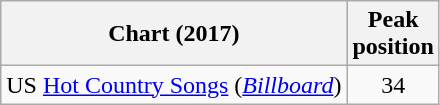<table class="wikitable">
<tr>
<th>Chart (2017)</th>
<th>Peak<br>position</th>
</tr>
<tr>
<td>US <a href='#'>Hot Country Songs</a> (<a href='#'><em>Billboard</em></a>)</td>
<td align=center>34</td>
</tr>
</table>
